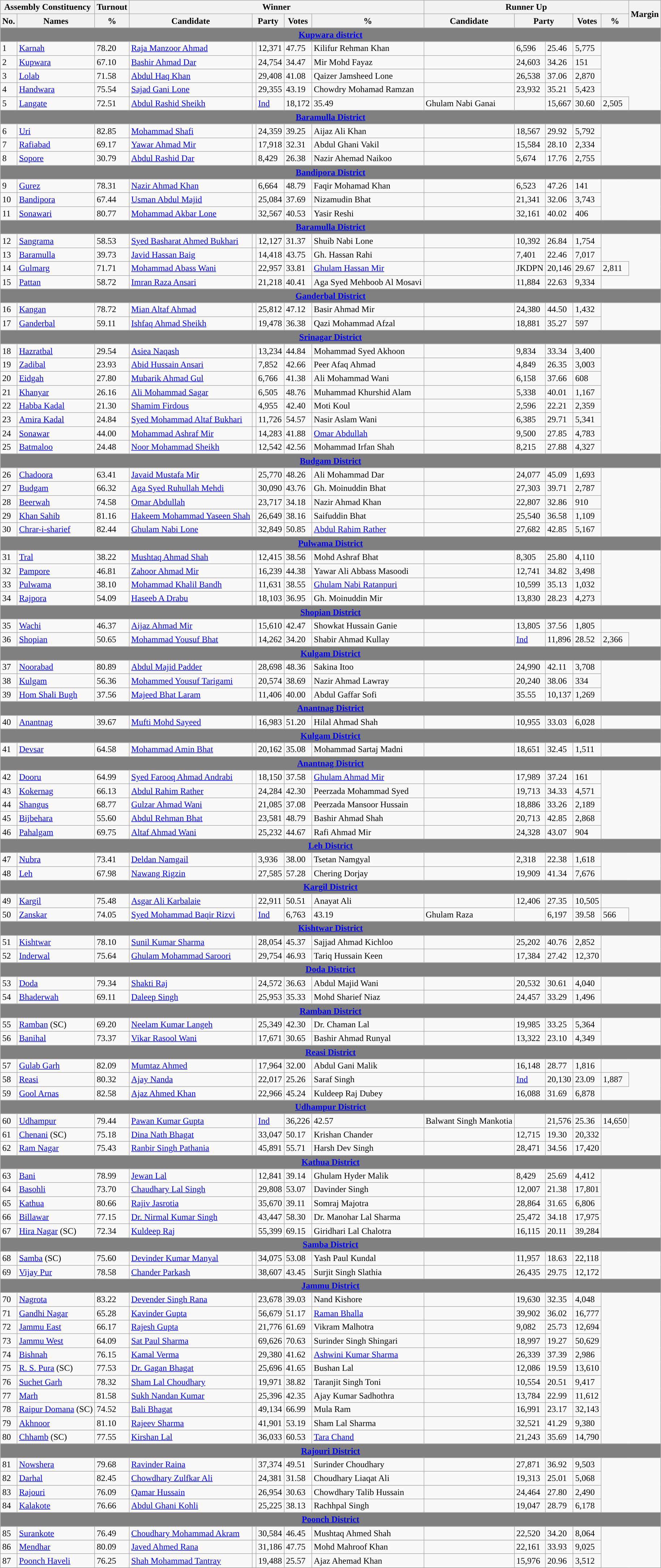<table class="wikitable sortable">
<tr>
<th colspan="2">Assembly Constituency</th>
<th>Turnout</th>
<th colspan="5">Winner</th>
<th colspan="5">Runner Up</th>
<th rowspan="2" data-sort-type=number>Margin</th>
</tr>
<tr>
<th>No.</th>
<th>Names</th>
<th>%</th>
<th>Candidate</th>
<th colspan="2">Party</th>
<th data-sort-type=number>Votes</th>
<th>%</th>
<th>Candidate</th>
<th colspan="2">Party</th>
<th data-sort-type=number>Votes</th>
<th>%</th>
</tr>
<tr>
<td colspan="14" align="center" bgcolor="grey"><a href='#'><span><strong>Kupwara district</strong></span></a></td>
</tr>
<tr>
<td>1</td>
<td><a href='#'>Karnah</a></td>
<td>78.20</td>
<td><a href='#'>Raja Manzoor Ahmad</a></td>
<td></td>
<td>12,371</td>
<td>47.75</td>
<td>Kilifur Rehman Khan</td>
<td></td>
<td>6,596</td>
<td>25.46</td>
<td style="background:">5,775</td>
</tr>
<tr>
<td>2</td>
<td><a href='#'>Kupwara</a></td>
<td>67.10</td>
<td><a href='#'>Bashir Ahmad Dar</a></td>
<td></td>
<td>24,754</td>
<td>34.47</td>
<td>Mir Mohd Fayaz</td>
<td></td>
<td>24,603</td>
<td>34.26</td>
<td style="background:">151</td>
</tr>
<tr>
<td>3</td>
<td><a href='#'>Lolab</a></td>
<td>71.58</td>
<td><a href='#'>Abdul Haq Khan</a></td>
<td></td>
<td>29,408</td>
<td>41.08</td>
<td>Qaizer Jamsheed Lone</td>
<td></td>
<td>26,538</td>
<td>37.06</td>
<td style="background:">2,870</td>
</tr>
<tr>
<td>4</td>
<td><a href='#'>Handwara</a></td>
<td>75.54</td>
<td><a href='#'>Sajad Gani Lone</a></td>
<td></td>
<td>29,355</td>
<td>43.19</td>
<td>Chowdry Mohamad Ramzan</td>
<td></td>
<td>23,932</td>
<td>35.21</td>
<td style="background:">5,423</td>
</tr>
<tr>
<td>5</td>
<td><a href='#'>Langate</a></td>
<td>72.51</td>
<td><a href='#'>Abdul Rashid Sheikh</a></td>
<td style="background-color:"></td>
<td><a href='#'>Ind</a></td>
<td>18,172</td>
<td>35.49</td>
<td>Ghulam Nabi Ganai</td>
<td></td>
<td>15,667</td>
<td>30.60</td>
<td style="background:">2,505</td>
</tr>
<tr>
<td colspan="14" align="center" bgcolor="grey"><a href='#'><span><strong>Baramulla District</strong></span></a></td>
</tr>
<tr>
<td>6</td>
<td><a href='#'>Uri</a></td>
<td>82.85</td>
<td><a href='#'>Mohammad Shafi</a></td>
<td></td>
<td>24,359</td>
<td>39.25</td>
<td>Aijaz Ali Khan</td>
<td></td>
<td>18,567</td>
<td>29.92</td>
<td style="background:">5,792</td>
</tr>
<tr>
<td>7</td>
<td><a href='#'>Rafiabad</a></td>
<td>69.17</td>
<td><a href='#'>Yawar Ahmad Mir</a></td>
<td></td>
<td>17,918</td>
<td>32.31</td>
<td>Abdul Ghani Vakil</td>
<td></td>
<td>15,584</td>
<td>28.10</td>
<td style="background:">2,334</td>
</tr>
<tr>
<td>8</td>
<td><a href='#'>Sopore</a></td>
<td>30.79</td>
<td><a href='#'>Abdul Rashid Dar</a></td>
<td></td>
<td>8,429</td>
<td>26.38</td>
<td>Nazir Ahemad Naikoo</td>
<td></td>
<td>5,674</td>
<td>17.76</td>
<td style="background:">2,755</td>
</tr>
<tr>
<td colspan="14" align="center" bgcolor="grey"><a href='#'><span><strong>Bandipora District</strong></span></a></td>
</tr>
<tr>
<td>9</td>
<td><a href='#'>Gurez</a></td>
<td>78.31</td>
<td><a href='#'>Nazir Ahmad Khan</a></td>
<td></td>
<td>6,664</td>
<td>48.79</td>
<td>Faqir Mohamad Khan</td>
<td></td>
<td>6,523</td>
<td>47.26</td>
<td style="background:">141</td>
</tr>
<tr>
<td>10</td>
<td><a href='#'>Bandipora</a></td>
<td>67.44</td>
<td><a href='#'>Usman Abdul Majid</a></td>
<td></td>
<td>25,084</td>
<td>37.69</td>
<td>Nizamudin Bhat</td>
<td></td>
<td>21,341</td>
<td>32.06</td>
<td style="background:">3,743</td>
</tr>
<tr>
<td>11</td>
<td><a href='#'>Sonawari</a></td>
<td>80.77</td>
<td><a href='#'>Mohammad Akbar Lone</a></td>
<td></td>
<td>32,567</td>
<td>40.53</td>
<td>Yasir Reshi</td>
<td></td>
<td>32,161</td>
<td>40.02</td>
<td style="background:">406</td>
</tr>
<tr>
<td colspan="14" align="center" bgcolor="grey"><a href='#'><span><strong>Baramulla District</strong></span></a></td>
</tr>
<tr>
<td>12</td>
<td><a href='#'>Sangrama</a></td>
<td>58.53</td>
<td><a href='#'>Syed Basharat Ahmed Bukhari</a></td>
<td></td>
<td>12,127</td>
<td>31.37</td>
<td>Shuib Nabi Lone</td>
<td></td>
<td>10,392</td>
<td>26.84</td>
<td style="background:">1,754</td>
</tr>
<tr>
<td>13</td>
<td><a href='#'>Baramulla</a></td>
<td>39.73</td>
<td><a href='#'>Javid Hassan Baig</a></td>
<td></td>
<td>14,418</td>
<td>43.75</td>
<td>Gh. Hassan Rahi</td>
<td></td>
<td>7,401</td>
<td>22.46</td>
<td style="background:">7,017</td>
</tr>
<tr>
<td>14</td>
<td><a href='#'>Gulmarg</a></td>
<td>71.71</td>
<td><a href='#'>Mohammad Abass Wani</a></td>
<td></td>
<td>22,957</td>
<td>33.81</td>
<td><a href='#'>Ghulam Hassan Mir</a></td>
<td style="background-color:"></td>
<td Jammu and Kashmir Democratic Party Nationalist>JKDPN</td>
<td>20,146</td>
<td>29.67</td>
<td style="background:">2,811</td>
</tr>
<tr>
<td>15</td>
<td><a href='#'>Pattan</a></td>
<td>58.72</td>
<td><a href='#'>Imran Raza Ansari</a></td>
<td></td>
<td>21,218</td>
<td>40.41</td>
<td>Aga Syed Mehboob Al Mosavi</td>
<td></td>
<td>11,884</td>
<td>22.63</td>
<td style="background:">9,334</td>
</tr>
<tr>
<td colspan="14" align="center" bgcolor="grey"><a href='#'><span><strong>Ganderbal District</strong></span></a></td>
</tr>
<tr>
<td>16</td>
<td><a href='#'>Kangan</a></td>
<td>78.72</td>
<td><a href='#'>Mian Altaf Ahmad</a></td>
<td></td>
<td>25,812</td>
<td>47.12</td>
<td>Basir Ahmad Mir</td>
<td></td>
<td>24,380</td>
<td>44.50</td>
<td style="background:">1,432</td>
</tr>
<tr>
<td>17</td>
<td><a href='#'>Ganderbal</a></td>
<td>59.11</td>
<td><a href='#'>Ishfaq Ahmad Sheikh</a></td>
<td></td>
<td>19,478</td>
<td>36.38</td>
<td>Qazi Mohammad Afzal</td>
<td></td>
<td>18,881</td>
<td>35.27</td>
<td style="background:">597</td>
</tr>
<tr>
<td colspan="14" align="center" bgcolor="grey"><a href='#'><span><strong>Srinagar District</strong></span></a></td>
</tr>
<tr>
<td>18</td>
<td><a href='#'>Hazratbal</a></td>
<td>29.54</td>
<td><a href='#'>Asiea Naqash</a></td>
<td></td>
<td>13,234</td>
<td>44.84</td>
<td>Mohammad Syed Akhoon</td>
<td></td>
<td>9,834</td>
<td>33.34</td>
<td style="background:">3,400</td>
</tr>
<tr>
<td>19</td>
<td><a href='#'>Zadibal</a></td>
<td>23.93</td>
<td><a href='#'>Abid Hussain Ansari</a></td>
<td></td>
<td>7,852</td>
<td>42.66</td>
<td>Peer Afaq Ahmad</td>
<td></td>
<td>4,849</td>
<td>26.35</td>
<td style="background:">3,003</td>
</tr>
<tr>
<td>20</td>
<td><a href='#'>Eidgah</a></td>
<td>27.80</td>
<td><a href='#'>Mubarik Ahmad Gul</a></td>
<td></td>
<td>6,766</td>
<td>41.38</td>
<td>Ali Mohammad Wani</td>
<td></td>
<td>6,158</td>
<td>37.66</td>
<td style="background:">608</td>
</tr>
<tr>
<td>21</td>
<td><a href='#'>Khanyar</a></td>
<td>26.16</td>
<td><a href='#'>Ali Mohammad Sagar</a></td>
<td></td>
<td>6,505</td>
<td>48.76</td>
<td>Muhammad Khurshid Alam</td>
<td></td>
<td>5,338</td>
<td>40.01</td>
<td style="background:">1,167</td>
</tr>
<tr>
<td>22</td>
<td><a href='#'>Habba Kadal</a></td>
<td>21.30</td>
<td><a href='#'>Shamim Firdous</a></td>
<td></td>
<td>4,955</td>
<td>42.40</td>
<td>Moti Koul</td>
<td></td>
<td>2,596</td>
<td>22.21</td>
<td style="background:">2,359</td>
</tr>
<tr>
<td>23</td>
<td><a href='#'>Amira Kadal</a></td>
<td>24.84</td>
<td><a href='#'>Syed Mohammad Altaf Bukhari</a></td>
<td></td>
<td>11,726</td>
<td>54.57</td>
<td>Nasir Aslam Wani</td>
<td></td>
<td>6,385</td>
<td>29.71</td>
<td style="background:">5,341</td>
</tr>
<tr>
<td>24</td>
<td><a href='#'>Sonawar</a></td>
<td>44.00</td>
<td><a href='#'>Mohammad Ashraf Mir</a></td>
<td></td>
<td>14,283</td>
<td>41.88</td>
<td><a href='#'>Omar Abdullah</a></td>
<td></td>
<td>9,500</td>
<td>27.85</td>
<td style="background:">4,783</td>
</tr>
<tr>
<td>25</td>
<td><a href='#'>Batmaloo</a></td>
<td>24.48</td>
<td><a href='#'>Noor Mohammad Sheikh</a></td>
<td></td>
<td>12,542</td>
<td>42.56</td>
<td>Mohammad Irfan Shah</td>
<td></td>
<td>8,215</td>
<td>27.88</td>
<td style="background:">4,327</td>
</tr>
<tr>
<td colspan="14" align="center" bgcolor="grey"><a href='#'><span><strong>Budgam District</strong></span></a></td>
</tr>
<tr>
<td>26</td>
<td><a href='#'>Chadoora</a></td>
<td>63.41</td>
<td><a href='#'>Javaid Mustafa Mir</a></td>
<td></td>
<td>25,770</td>
<td>48.26</td>
<td>Ali Mohammad Dar</td>
<td></td>
<td>24,077</td>
<td>45.09</td>
<td style="background:">1,693</td>
</tr>
<tr>
<td>27</td>
<td><a href='#'>Budgam</a></td>
<td>66.32</td>
<td><a href='#'>Aga Syed Ruhullah Mehdi</a></td>
<td></td>
<td>30,090</td>
<td>43.76</td>
<td>Gh. Moinuddin Bhat</td>
<td></td>
<td>27,303</td>
<td>39.71</td>
<td style="background:">2,787</td>
</tr>
<tr>
<td>28</td>
<td><a href='#'>Beerwah</a></td>
<td>74.58</td>
<td><a href='#'>Omar Abdullah</a></td>
<td></td>
<td>23,717</td>
<td>34.18</td>
<td>Nazir Ahmad Khan</td>
<td></td>
<td>22,807</td>
<td>32.86</td>
<td style="background:">910</td>
</tr>
<tr>
<td>29</td>
<td><a href='#'>Khan Sahib</a></td>
<td>81.16</td>
<td><a href='#'>Hakeem Mohammad Yaseen Shah</a></td>
<td></td>
<td>26,649</td>
<td>38.16</td>
<td>Saifuddin Bhat</td>
<td></td>
<td>25,540</td>
<td>36.58</td>
<td style="background:">1,109</td>
</tr>
<tr>
<td>30</td>
<td><a href='#'>Chrar-i-sharief</a></td>
<td>82.44</td>
<td><a href='#'>Ghulam Nabi Lone</a></td>
<td></td>
<td>32,849</td>
<td>50.85</td>
<td><a href='#'>Abdul Rahim Rather</a></td>
<td></td>
<td>27,682</td>
<td>42.85</td>
<td style="background:">5,167</td>
</tr>
<tr>
<td colspan="14" align="center" bgcolor="grey"><a href='#'><span><strong>Pulwama District</strong></span></a></td>
</tr>
<tr>
<td>31</td>
<td><a href='#'>Tral</a></td>
<td>38.22</td>
<td><a href='#'>Mushtaq Ahmad Shah</a></td>
<td></td>
<td>12,415</td>
<td>38.56</td>
<td>Mohd Ashraf Bhat</td>
<td></td>
<td>8,305</td>
<td>25.80</td>
<td style="background:">4,110</td>
</tr>
<tr>
<td>32</td>
<td><a href='#'>Pampore</a></td>
<td>46.81</td>
<td><a href='#'>Zahoor Ahmad Mir</a></td>
<td></td>
<td>16,239</td>
<td>44.38</td>
<td>Yawar Ali Abbass Masoodi</td>
<td></td>
<td>12,741</td>
<td>34.82</td>
<td style="background:">3,498</td>
</tr>
<tr>
<td>33</td>
<td><a href='#'>Pulwama</a></td>
<td>38.10</td>
<td><a href='#'>Mohammad Khalil Bandh</a></td>
<td></td>
<td>11,631</td>
<td>38.55</td>
<td><a href='#'>Ghulam Nabi Ratanpuri</a></td>
<td></td>
<td>10,599</td>
<td>35.13</td>
<td style="background:">1,032</td>
</tr>
<tr>
<td>34</td>
<td><a href='#'>Rajpora</a></td>
<td>54.09</td>
<td><a href='#'>Haseeb A Drabu</a></td>
<td></td>
<td>18,103</td>
<td>36.95</td>
<td>Gh. Moinuddin Mir</td>
<td></td>
<td>13,830</td>
<td>28.23</td>
<td style="background:">4,273</td>
</tr>
<tr>
<td colspan="14" align="center" bgcolor="grey"><a href='#'><span><strong>Shopian District</strong></span></a></td>
</tr>
<tr>
<td>35</td>
<td><a href='#'>Wachi</a></td>
<td>46.37</td>
<td><a href='#'>Aijaz Ahmad Mir</a></td>
<td></td>
<td>15,610</td>
<td>42.47</td>
<td>Showkat Hussain Ganie</td>
<td></td>
<td>13,805</td>
<td>37.56</td>
<td style="background:">1,805</td>
</tr>
<tr>
<td>36</td>
<td><a href='#'>Shopian</a></td>
<td>50.65</td>
<td><a href='#'>Mohammad Yousuf Bhat</a></td>
<td></td>
<td>14,262</td>
<td>34.20</td>
<td>Shabir Ahmad Kullay</td>
<td style="background-color:"></td>
<td><a href='#'>Ind</a></td>
<td>11,896</td>
<td>28.52</td>
<td style="background:">2,366</td>
</tr>
<tr>
<td colspan="14" align="center" bgcolor="grey"><a href='#'><span><strong>Kulgam District</strong></span></a></td>
</tr>
<tr>
<td>37</td>
<td><a href='#'>Noorabad</a></td>
<td>80.89</td>
<td><a href='#'>Abdul Majid Padder</a></td>
<td></td>
<td>28,698</td>
<td>48.36</td>
<td>Sakina Itoo</td>
<td></td>
<td>24,990</td>
<td>42.11</td>
<td style="background:">3,708</td>
</tr>
<tr>
<td>38</td>
<td><a href='#'>Kulgam</a></td>
<td>56.36</td>
<td><a href='#'>Mohammed Yousuf Tarigami</a></td>
<td></td>
<td>20,574</td>
<td>38.69</td>
<td>Nazir Ahmad Lawray</td>
<td></td>
<td>20,240</td>
<td>38.06</td>
<td style="background:">334</td>
</tr>
<tr>
<td>39</td>
<td><a href='#'>Hom Shali Bugh</a></td>
<td>37.56</td>
<td><a href='#'>Majeed Bhat Laram</a></td>
<td></td>
<td>11,406</td>
<td>40.00</td>
<td>Abdul Gaffar Sofi</td>
<td></td>
<td>35.55</td>
<td>10,137</td>
<td style="background:">1,269</td>
</tr>
<tr>
<td colspan="14" align="center" bgcolor="grey"><a href='#'><span><strong>Anantnag District</strong></span></a></td>
</tr>
<tr>
<td>40</td>
<td><a href='#'>Anantnag</a></td>
<td>39.67</td>
<td><a href='#'>Mufti Mohd Sayeed</a></td>
<td></td>
<td>16,983</td>
<td>51.20</td>
<td>Hilal Ahmad Shah</td>
<td></td>
<td>10,955</td>
<td>33.03</td>
<td style="background:">6,028</td>
</tr>
<tr>
<td colspan="14" align="center" bgcolor="grey"><a href='#'><span><strong>Kulgam District</strong></span></a></td>
</tr>
<tr>
<td>41</td>
<td><a href='#'>Devsar</a></td>
<td>64.58</td>
<td><a href='#'>Mohammad Amin Bhat</a></td>
<td></td>
<td>20,162</td>
<td>35.08</td>
<td>Mohammad Sartaj Madni</td>
<td></td>
<td>18,651</td>
<td>32.45</td>
<td style="background:">1,511</td>
</tr>
<tr>
<td colspan="14" align="center" bgcolor="grey"><a href='#'><span><strong>Anantnag District</strong></span></a></td>
</tr>
<tr>
<td>42</td>
<td><a href='#'>Dooru</a></td>
<td>64.99</td>
<td><a href='#'>Syed Farooq Ahmad Andrabi</a></td>
<td></td>
<td>18,150</td>
<td>37.58</td>
<td><a href='#'>Ghulam Ahmad Mir</a></td>
<td></td>
<td>17,989</td>
<td>37.24</td>
<td style="background:">161</td>
</tr>
<tr>
<td>43</td>
<td><a href='#'>Kokernag</a></td>
<td>66.13</td>
<td><a href='#'>Abdul Rahim Rather</a></td>
<td></td>
<td>24,284</td>
<td>42.30</td>
<td>Peerzada Mohammad Syed</td>
<td></td>
<td>19,713</td>
<td>34.33</td>
<td style="background:">4,571</td>
</tr>
<tr>
<td>44</td>
<td><a href='#'>Shangus</a></td>
<td>68.77</td>
<td><a href='#'>Gulzar Ahmad Wani</a></td>
<td></td>
<td>21,085</td>
<td>37.08</td>
<td>Peerzada Mansoor Hussain</td>
<td></td>
<td>18,886</td>
<td>33.26</td>
<td style="background:">2,189</td>
</tr>
<tr>
<td>45</td>
<td><a href='#'>Bijbehara</a></td>
<td>55.60</td>
<td><a href='#'>Abdul Rehman Bhat</a></td>
<td></td>
<td>23,581</td>
<td>48.79</td>
<td>Bashir Ahmad Shah</td>
<td></td>
<td>20,713</td>
<td>42.85</td>
<td style="background:">2,868</td>
</tr>
<tr>
<td>46</td>
<td><a href='#'>Pahalgam</a></td>
<td>69.75</td>
<td><a href='#'>Altaf Ahmad Wani</a></td>
<td></td>
<td>25,232</td>
<td>44.67</td>
<td>Rafi Ahmad Mir</td>
<td></td>
<td>24,328</td>
<td>43.07</td>
<td style="background:">904</td>
</tr>
<tr>
<td colspan="14" align="center" bgcolor="grey"><a href='#'><span><strong>Leh District</strong></span></a></td>
</tr>
<tr>
<td>47</td>
<td><a href='#'>Nubra</a></td>
<td>73.41</td>
<td><a href='#'>Deldan Namgail</a></td>
<td></td>
<td>3,936</td>
<td>38.00</td>
<td>Tsetan Namgyal</td>
<td></td>
<td>2,318</td>
<td>22.38</td>
<td style="background:">1,618</td>
</tr>
<tr>
<td>48</td>
<td><a href='#'>Leh</a></td>
<td>67.98</td>
<td><a href='#'>Nawang Rigzin</a></td>
<td></td>
<td>27,585</td>
<td>57.28</td>
<td>Chering Dorjay</td>
<td></td>
<td>19,909</td>
<td>41.34</td>
<td style="background:">7,676</td>
</tr>
<tr>
<td colspan="14" align="center" bgcolor="grey"><a href='#'><span><strong>Kargil District</strong></span></a></td>
</tr>
<tr>
<td>49</td>
<td><a href='#'>Kargil</a></td>
<td>75.48</td>
<td><a href='#'>Asgar Ali Karbalaie</a></td>
<td></td>
<td>22,911</td>
<td>50.51</td>
<td>Anayat Ali</td>
<td></td>
<td>12,406</td>
<td>27.35</td>
<td style="background:">10,505</td>
</tr>
<tr>
<td>50</td>
<td><a href='#'>Zanskar</a></td>
<td>74.05</td>
<td><a href='#'>Syed Mohammad Baqir Rizvi</a></td>
<td style="background-color:"></td>
<td><a href='#'>Ind</a></td>
<td>6,763</td>
<td>43.19</td>
<td>Ghulam Raza</td>
<td></td>
<td>6,197</td>
<td>39.58</td>
<td style="background:">566</td>
</tr>
<tr>
<td colspan="14" align="center" bgcolor="grey"><a href='#'><span><strong>Kishtwar District</strong></span></a></td>
</tr>
<tr>
<td>51</td>
<td><a href='#'>Kishtwar</a></td>
<td>78.10</td>
<td><a href='#'>Sunil Kumar Sharma</a></td>
<td></td>
<td>28,054</td>
<td>45.37</td>
<td>Sajjad Ahmad Kichloo</td>
<td></td>
<td>25,202</td>
<td>40.76</td>
<td style="background:">2,852</td>
</tr>
<tr>
<td>52</td>
<td><a href='#'>Inderwal</a></td>
<td>75.64</td>
<td><a href='#'>Ghulam Mohammad Saroori</a></td>
<td></td>
<td>29,754</td>
<td>46.93</td>
<td>Tariq Hussain Keen</td>
<td></td>
<td>17,384</td>
<td>27.42</td>
<td style="background:">12,370</td>
</tr>
<tr>
<td colspan="14" align="center" bgcolor="grey"><a href='#'><span><strong>Doda District</strong></span></a></td>
</tr>
<tr>
<td>53</td>
<td><a href='#'>Doda</a></td>
<td>79.34</td>
<td><a href='#'>Shakti Raj</a></td>
<td></td>
<td>24,572</td>
<td>36.63</td>
<td>Abdul Majid Wani</td>
<td></td>
<td>20,532</td>
<td>30.61</td>
<td style="background:">4,040</td>
</tr>
<tr>
<td>54</td>
<td><a href='#'>Bhaderwah</a></td>
<td>69.11</td>
<td><a href='#'>Daleep Singh</a></td>
<td></td>
<td>25,953</td>
<td>35.33</td>
<td>Mohd Sharief Niaz</td>
<td></td>
<td>24,457</td>
<td>33.29</td>
<td style="background:">1,496</td>
</tr>
<tr>
<td colspan="14" align="center" bgcolor="grey"><a href='#'><span><strong>Ramban District</strong></span></a></td>
</tr>
<tr>
<td>55</td>
<td><a href='#'>Ramban</a> (SC)</td>
<td>69.20</td>
<td><a href='#'>Neelam Kumar Langeh</a></td>
<td></td>
<td>25,349</td>
<td>42.30</td>
<td>Dr. Chaman Lal</td>
<td></td>
<td>19,985</td>
<td>33.25</td>
<td style="background:">5,364</td>
</tr>
<tr>
<td>56</td>
<td><a href='#'>Banihal</a></td>
<td>73.37</td>
<td><a href='#'>Vikar Rasool Wani</a></td>
<td></td>
<td>17,671</td>
<td>30.65</td>
<td>Bashir Ahmad Runyal</td>
<td></td>
<td>13,322</td>
<td>23.10</td>
<td style="background:">4,349</td>
</tr>
<tr>
<td colspan="14" align="center" bgcolor="grey"><a href='#'><span><strong>Reasi District</strong></span></a></td>
</tr>
<tr>
<td>57</td>
<td><a href='#'>Gulab Garh</a></td>
<td>82.09</td>
<td><a href='#'>Mumtaz Ahmed</a></td>
<td></td>
<td>17,964</td>
<td>32.00</td>
<td>Abdul Gani Malik</td>
<td></td>
<td>16,148</td>
<td>28.77</td>
<td style="background:">1,816</td>
</tr>
<tr>
<td>58</td>
<td><a href='#'>Reasi</a></td>
<td>80.32</td>
<td><a href='#'>Ajay Nanda</a></td>
<td></td>
<td>22,017</td>
<td>25.26</td>
<td>Saraf Singh</td>
<td style="background-color:"></td>
<td><a href='#'>Ind</a></td>
<td>20,130</td>
<td>23.09</td>
<td style="background:">1,887</td>
</tr>
<tr>
<td>59</td>
<td><a href='#'>Gool Arnas</a></td>
<td>82.58</td>
<td><a href='#'>Ajaz Ahmed Khan</a></td>
<td></td>
<td>22,966</td>
<td>45.24</td>
<td>Kuldeep Raj Dubey</td>
<td></td>
<td>16,088</td>
<td>31.69</td>
<td style="background:">6,878</td>
</tr>
<tr>
<td colspan="14" align="center" bgcolor="grey"><a href='#'><span><strong>Udhampur District</strong></span></a></td>
</tr>
<tr>
<td>60</td>
<td><a href='#'>Udhampur</a></td>
<td>79.44</td>
<td><a href='#'>Pawan Kumar Gupta</a></td>
<td style="background-color:"></td>
<td><a href='#'>Ind</a></td>
<td>36,226</td>
<td>42.57</td>
<td>Balwant Singh Mankotia</td>
<td></td>
<td>21,576</td>
<td>25.36</td>
<td style="background:">14,650</td>
</tr>
<tr>
<td>61</td>
<td><a href='#'>Chenani</a> (SC)</td>
<td>75.18</td>
<td><a href='#'>Dina Nath Bhagat</a></td>
<td></td>
<td>33,047</td>
<td>50.17</td>
<td>Krishan Chander</td>
<td></td>
<td>12,715</td>
<td>19.30</td>
<td style="background:">20,332</td>
</tr>
<tr>
<td>62</td>
<td><a href='#'>Ram Nagar</a></td>
<td>75.43</td>
<td><a href='#'>Ranbir Singh Pathania</a></td>
<td></td>
<td>45,891</td>
<td>55.71</td>
<td>Harsh Dev Singh</td>
<td></td>
<td>28,471</td>
<td>34.56</td>
<td style="background:">17,420</td>
</tr>
<tr>
<td colspan="14" align="center" bgcolor="grey"><a href='#'><span><strong>Kathua District</strong></span></a></td>
</tr>
<tr>
<td>63</td>
<td><a href='#'>Bani</a></td>
<td>78.99</td>
<td><a href='#'>Jewan Lal</a></td>
<td></td>
<td>12,841</td>
<td>39.14</td>
<td>Ghulam Hyder Malik</td>
<td></td>
<td>8,429</td>
<td>25.69</td>
<td style="background:">4,412</td>
</tr>
<tr>
<td>64</td>
<td><a href='#'>Basohli</a></td>
<td>73.70</td>
<td><a href='#'>Chaudhary Lal Singh</a></td>
<td></td>
<td>29,808</td>
<td>53.07</td>
<td>Davinder Singh</td>
<td></td>
<td>12,007</td>
<td>21.38</td>
<td style="background:">17,801</td>
</tr>
<tr>
<td>65</td>
<td><a href='#'>Kathua</a></td>
<td>80.66</td>
<td><a href='#'>Rajiv Jasrotia</a></td>
<td></td>
<td>35,670</td>
<td>39.11</td>
<td>Somraj Majotra</td>
<td></td>
<td>28,864</td>
<td>31.65</td>
<td style="background:">6,806</td>
</tr>
<tr>
<td>66</td>
<td><a href='#'>Billawar</a></td>
<td>77.15</td>
<td><a href='#'>Dr. Nirmal Kumar Singh</a></td>
<td></td>
<td>43,447</td>
<td>58.30</td>
<td>Dr. Manohar Lal Sharma</td>
<td></td>
<td>25,472</td>
<td>34.18</td>
<td style="background:">17,975</td>
</tr>
<tr>
<td>67</td>
<td><a href='#'>Hira Nagar</a> (SC)</td>
<td>72.34</td>
<td><a href='#'>Kuldeep Raj</a></td>
<td></td>
<td>55,399</td>
<td>69.15</td>
<td>Giridhari Lal Chalotra</td>
<td></td>
<td>16,115</td>
<td>20.11</td>
<td style="background:">39,284</td>
</tr>
<tr>
<td colspan="14" align="center" bgcolor="grey"><a href='#'><span><strong>Samba District</strong></span></a></td>
</tr>
<tr>
<td>68</td>
<td><a href='#'>Samba</a> (SC)</td>
<td>75.60</td>
<td><a href='#'>Devinder Kumar Manyal</a></td>
<td></td>
<td>34,075</td>
<td>53.08</td>
<td>Yash Paul Kundal</td>
<td></td>
<td>11,957</td>
<td>18.63</td>
<td style="background:">22,118</td>
</tr>
<tr>
<td>69</td>
<td><a href='#'>Vijay Pur</a></td>
<td>78.58</td>
<td><a href='#'>Chander Parkash</a></td>
<td></td>
<td>38,607</td>
<td>43.45</td>
<td>Surjit Singh Slathia</td>
<td></td>
<td>26,435</td>
<td>29.75</td>
<td style="background:">12,172</td>
</tr>
<tr>
<td colspan="14" align="center" bgcolor="grey"><a href='#'><span><strong>Jammu District</strong></span></a></td>
</tr>
<tr>
<td>70</td>
<td><a href='#'>Nagrota</a></td>
<td>83.22</td>
<td><a href='#'>Devender Singh Rana</a></td>
<td></td>
<td>23,678</td>
<td>39.03</td>
<td>Nand Kishore</td>
<td></td>
<td>19,630</td>
<td>32.35</td>
<td style="background:">4,048</td>
</tr>
<tr>
<td>71</td>
<td><a href='#'>Gandhi Nagar</a></td>
<td>65.28</td>
<td><a href='#'>Kavinder Gupta</a></td>
<td></td>
<td>56,679</td>
<td>51.17</td>
<td><a href='#'>Raman Bhalla</a></td>
<td></td>
<td>39,902</td>
<td>36.02</td>
<td style="background:">16,777</td>
</tr>
<tr>
<td>72</td>
<td><a href='#'>Jammu East</a></td>
<td>66.17</td>
<td><a href='#'>Rajesh Gupta</a></td>
<td></td>
<td>21,776</td>
<td>61.69</td>
<td>Vikram Malhotra</td>
<td></td>
<td>9,082</td>
<td>25.73</td>
<td style="background:">12,694</td>
</tr>
<tr>
<td>73</td>
<td><a href='#'>Jammu West</a></td>
<td>64.09</td>
<td><a href='#'>Sat Paul Sharma</a></td>
<td></td>
<td>69,626</td>
<td>70.63</td>
<td>Surinder Singh Shingari</td>
<td></td>
<td>18,997</td>
<td>19.27</td>
<td style="background:">50,629</td>
</tr>
<tr>
<td>74</td>
<td><a href='#'>Bishnah</a></td>
<td>76.15</td>
<td><a href='#'>Kamal Verma</a></td>
<td></td>
<td>29,380</td>
<td>41.62</td>
<td><a href='#'>Ashwini Kumar Sharma</a></td>
<td></td>
<td>26,339</td>
<td>37.39</td>
<td style="background:">2,986</td>
</tr>
<tr>
<td>75</td>
<td><a href='#'>R. S. Pura</a> (SC)</td>
<td>77.53</td>
<td><a href='#'>Dr. Gagan Bhagat</a></td>
<td></td>
<td>25,696</td>
<td>41.65</td>
<td>Bushan Lal</td>
<td></td>
<td>12,086</td>
<td>19.59</td>
<td style="background:">13,610</td>
</tr>
<tr>
<td>76</td>
<td><a href='#'>Suchet Garh</a></td>
<td>78.32</td>
<td><a href='#'>Sham Lal Choudhary</a></td>
<td></td>
<td>19,971</td>
<td>38.82</td>
<td>Taranjit Singh Toni</td>
<td></td>
<td>10,554</td>
<td>20.51</td>
<td style="background:">9,417</td>
</tr>
<tr>
<td>77</td>
<td><a href='#'>Marh</a></td>
<td>81.58</td>
<td><a href='#'>Sukh Nandan Kumar</a></td>
<td></td>
<td>25,396</td>
<td>42.35</td>
<td>Ajay Kumar Sadhothra</td>
<td></td>
<td>13,784</td>
<td>22.99</td>
<td style="background:">11,612</td>
</tr>
<tr>
<td>78</td>
<td><a href='#'>Raipur Domana</a> (SC)</td>
<td>74.52</td>
<td><a href='#'>Bali Bhagat</a></td>
<td></td>
<td>49,134</td>
<td>66.99</td>
<td>Mula Ram</td>
<td></td>
<td>16,991</td>
<td>23.17</td>
<td style="background:">32,143</td>
</tr>
<tr>
<td>79</td>
<td><a href='#'>Akhnoor</a></td>
<td>81.10</td>
<td><a href='#'>Rajeev Sharma</a></td>
<td></td>
<td>41,901</td>
<td>53.19</td>
<td>Sham Lal Sharma</td>
<td></td>
<td>32,521</td>
<td>41.29</td>
<td style="background:">9,380</td>
</tr>
<tr>
<td>80</td>
<td><a href='#'>Chhamb</a> (SC)</td>
<td>77.55</td>
<td><a href='#'>Kirshan Lal</a></td>
<td></td>
<td>36,033</td>
<td>60.53</td>
<td><a href='#'>Tara Chand</a></td>
<td></td>
<td>21,243</td>
<td>35.69</td>
<td style="background:">14,790</td>
</tr>
<tr>
<td colspan="14" align="center" bgcolor="grey"><a href='#'><span><strong>Rajouri District</strong></span></a></td>
</tr>
<tr>
<td>81</td>
<td><a href='#'>Nowshera</a></td>
<td>79.68</td>
<td><a href='#'>Ravinder Raina</a></td>
<td></td>
<td>37,374</td>
<td>49.51</td>
<td>Surinder Choudhary</td>
<td></td>
<td>27,871</td>
<td>36.92</td>
<td style="background:">9,503</td>
</tr>
<tr>
<td>82</td>
<td><a href='#'>Darhal</a></td>
<td>82.45</td>
<td><a href='#'>Chowdhary Zulfkar Ali</a></td>
<td></td>
<td>24,381</td>
<td>31.58</td>
<td>Choudhary Liaqat Ali</td>
<td></td>
<td>19,313</td>
<td>25.01</td>
<td style="background:">5,068</td>
</tr>
<tr>
<td>83</td>
<td><a href='#'>Rajouri</a></td>
<td>76.09</td>
<td><a href='#'>Qamar Hussain</a></td>
<td></td>
<td>26,954</td>
<td>30.63</td>
<td>Chowdhary Talib Hussain</td>
<td></td>
<td>24,464</td>
<td>27.80</td>
<td style="background:">2,490</td>
</tr>
<tr>
<td>84</td>
<td><a href='#'>Kalakote</a></td>
<td>76.66</td>
<td><a href='#'>Abdul Ghani Kohli</a></td>
<td></td>
<td>25,225</td>
<td>38.13</td>
<td>Rachhpal Singh</td>
<td></td>
<td>19,047</td>
<td>28.79</td>
<td style="background:">6,178</td>
</tr>
<tr>
<td colspan="14" align="center" bgcolor="grey"><a href='#'><span><strong>Poonch District</strong></span></a></td>
</tr>
<tr>
<td>85</td>
<td><a href='#'>Surankote</a></td>
<td>76.49</td>
<td><a href='#'>Choudhary Mohammad Akram</a></td>
<td></td>
<td>30,584</td>
<td>46.45</td>
<td>Mushtaq Ahmed Shah</td>
<td></td>
<td>22,520</td>
<td>34.20</td>
<td style="background:">8,064</td>
</tr>
<tr>
<td>86</td>
<td><a href='#'>Mendhar</a></td>
<td>80.09</td>
<td><a href='#'>Javed Ahmed Rana</a></td>
<td></td>
<td>31,186</td>
<td>47.75</td>
<td>Mohd Mahroof Khan</td>
<td></td>
<td>22,161</td>
<td>33.93</td>
<td style="background:">9,025</td>
</tr>
<tr>
<td>87</td>
<td><a href='#'>Poonch Haveli</a></td>
<td>76.25</td>
<td><a href='#'>Shah Mohammad Tantray</a></td>
<td></td>
<td>19,488</td>
<td>25.57</td>
<td>Ajaz Ahemad Khan</td>
<td></td>
<td>15,976</td>
<td>20.96</td>
<td style="background:">3,512</td>
</tr>
<tr>
</tr>
</table>
